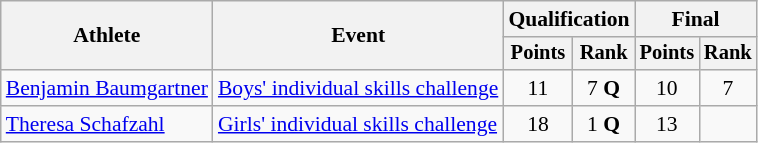<table class="wikitable" style="font-size:90%">
<tr>
<th rowspan=2>Athlete</th>
<th rowspan=2>Event</th>
<th colspan=2>Qualification</th>
<th colspan=2>Final</th>
</tr>
<tr style="font-size:95%">
<th>Points</th>
<th>Rank</th>
<th>Points</th>
<th>Rank</th>
</tr>
<tr align=center>
<td align=left><a href='#'>Benjamin Baumgartner</a></td>
<td align=left><a href='#'>Boys' individual skills challenge</a></td>
<td>11</td>
<td>7 <strong>Q</strong></td>
<td>10</td>
<td>7</td>
</tr>
<tr align=center>
<td align=left><a href='#'>Theresa Schafzahl</a></td>
<td align=left><a href='#'>Girls' individual skills challenge</a></td>
<td>18</td>
<td>1 <strong>Q</strong></td>
<td>13</td>
<td></td>
</tr>
</table>
